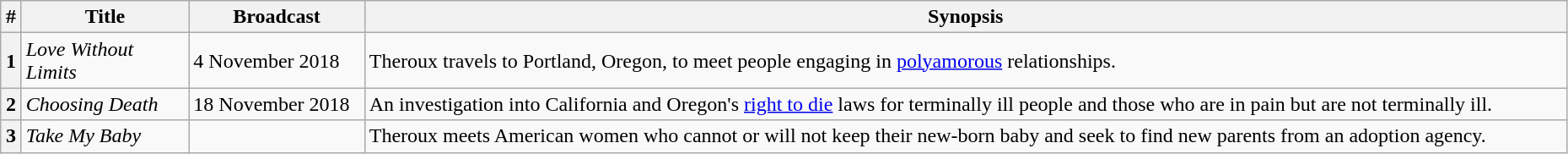<table class="wikitable" style="width:98%;">
<tr>
<th>#</th>
<th style="width:125px;">Title</th>
<th>Broadcast</th>
<th>Synopsis</th>
</tr>
<tr>
<th>1</th>
<td><em>Love Without Limits</em></td>
<td>4 November 2018</td>
<td>Theroux travels to Portland, Oregon, to meet people engaging in <a href='#'>polyamorous</a> relationships.</td>
</tr>
<tr>
<th>2</th>
<td><em>Choosing Death</em></td>
<td>18 November 2018</td>
<td>An investigation into California and Oregon's <a href='#'>right to die</a> laws for terminally ill people and those who are in pain but are not terminally ill.</td>
</tr>
<tr>
<th>3</th>
<td><em>Take My Baby</em></td>
<td></td>
<td>Theroux meets American women who cannot or will not keep their new-born baby and seek to find new parents from an adoption agency.</td>
</tr>
</table>
